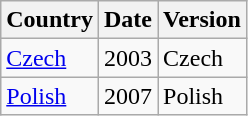<table class="wikitable">
<tr>
<th>Country</th>
<th>Date</th>
<th>Version</th>
</tr>
<tr>
<td><a href='#'>Czech</a></td>
<td>2003</td>
<td>Czech</td>
</tr>
<tr>
<td><a href='#'>Polish</a></td>
<td>2007</td>
<td>Polish</td>
</tr>
</table>
